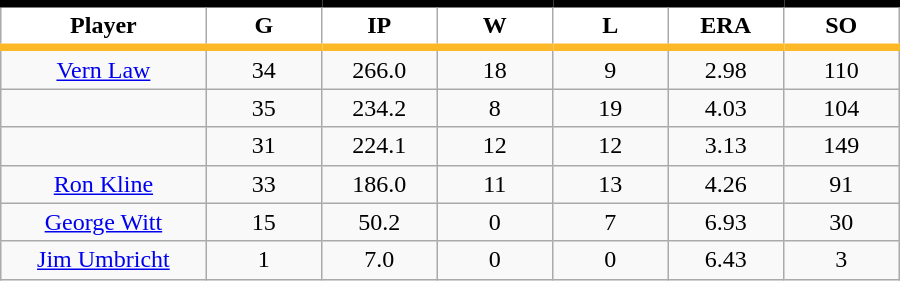<table class="wikitable sortable">
<tr>
<th style="background:#FFFFFF; border-top:#000000 5px solid; border-bottom:#FDB827 5px solid;" width="16%">Player</th>
<th style="background:#FFFFFF; border-top:#000000 5px solid; border-bottom:#FDB827 5px solid;" width="9%">G</th>
<th style="background:#FFFFFF; border-top:#000000 5px solid; border-bottom:#FDB827 5px solid;" width="9%">IP</th>
<th style="background:#FFFFFF; border-top:#000000 5px solid; border-bottom:#FDB827 5px solid;" width="9%">W</th>
<th style="background:#FFFFFF; border-top:#000000 5px solid; border-bottom:#FDB827 5px solid;" width="9%">L</th>
<th style="background:#FFFFFF; border-top:#000000 5px solid; border-bottom:#FDB827 5px solid;" width="9%">ERA</th>
<th style="background:#FFFFFF; border-top:#000000 5px solid; border-bottom:#FDB827 5px solid;" width="9%">SO</th>
</tr>
<tr align="center">
<td><a href='#'>Vern Law</a></td>
<td>34</td>
<td>266.0</td>
<td>18</td>
<td>9</td>
<td>2.98</td>
<td>110</td>
</tr>
<tr align="center">
<td></td>
<td>35</td>
<td>234.2</td>
<td>8</td>
<td>19</td>
<td>4.03</td>
<td>104</td>
</tr>
<tr align="center">
<td></td>
<td>31</td>
<td>224.1</td>
<td>12</td>
<td>12</td>
<td>3.13</td>
<td>149</td>
</tr>
<tr align="center">
<td><a href='#'>Ron Kline</a></td>
<td>33</td>
<td>186.0</td>
<td>11</td>
<td>13</td>
<td>4.26</td>
<td>91</td>
</tr>
<tr align="center">
<td><a href='#'>George Witt</a></td>
<td>15</td>
<td>50.2</td>
<td>0</td>
<td>7</td>
<td>6.93</td>
<td>30</td>
</tr>
<tr align="center">
<td><a href='#'>Jim Umbricht</a></td>
<td>1</td>
<td>7.0</td>
<td>0</td>
<td>0</td>
<td>6.43</td>
<td>3</td>
</tr>
</table>
